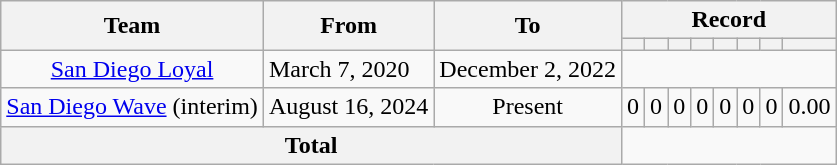<table class="wikitable" style="text-align:center">
<tr>
<th rowspan="2">Team</th>
<th rowspan="2">From</th>
<th rowspan="2">To</th>
<th colspan="8">Record</th>
</tr>
<tr>
<th></th>
<th></th>
<th></th>
<th></th>
<th></th>
<th></th>
<th></th>
<th></th>
</tr>
<tr>
<td><a href='#'>San Diego Loyal</a></td>
<td align=left>March 7, 2020</td>
<td align=left>December 2, 2022<br></td>
</tr>
<tr>
<td><a href='#'>San Diego Wave</a> (interim)</td>
<td>August 16, 2024</td>
<td>Present</td>
<td>0</td>
<td>0</td>
<td>0</td>
<td>0</td>
<td>0</td>
<td>0</td>
<td>0</td>
<td>0.00</td>
</tr>
<tr>
<th colspan="3">Total<br></th>
</tr>
</table>
